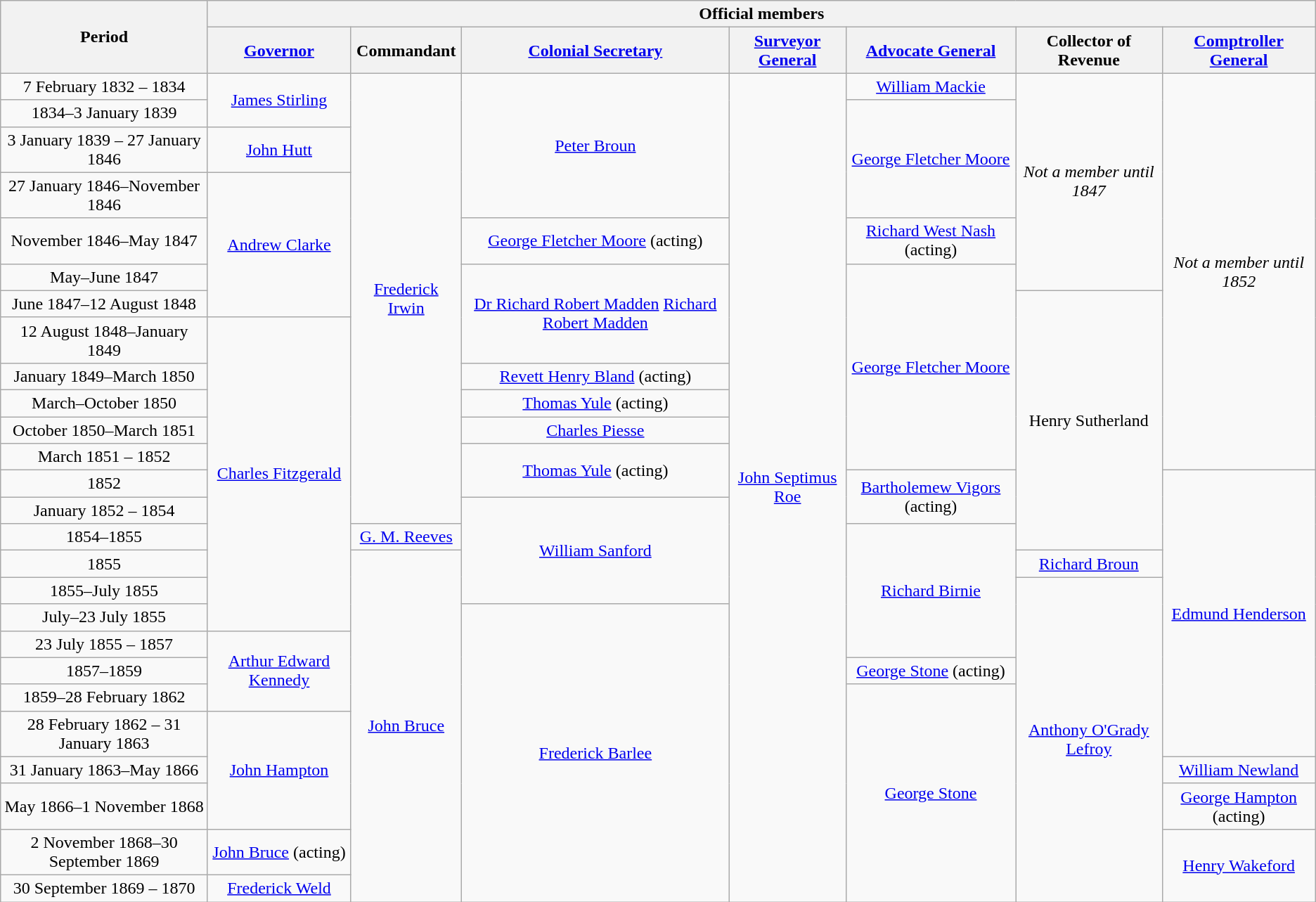<table class="wikitable" style="text-align:center">
<tr>
<th rowspan="2">Period</th>
<th colspan="7">Official members</th>
</tr>
<tr>
<th><a href='#'>Governor</a></th>
<th>Commandant</th>
<th><a href='#'>Colonial Secretary</a></th>
<th><a href='#'>Surveyor General</a></th>
<th><a href='#'>Advocate General</a></th>
<th>Collector of Revenue</th>
<th><a href='#'>Comptroller General</a></th>
</tr>
<tr>
<td>7 February 1832 – 1834</td>
<td rowspan="2"><a href='#'>James Stirling</a><br></td>
<td rowspan="14"><a href='#'>Frederick Irwin</a><br></td>
<td rowspan="4"><a href='#'>Peter Broun</a><br></td>
<td rowspan="26"><a href='#'>John Septimus Roe</a><br></td>
<td><a href='#'>William Mackie</a><br></td>
<td rowspan="6"><em>Not a member until 1847</em></td>
<td rowspan="12"><em>Not a member until 1852</em></td>
</tr>
<tr>
<td>1834–3 January 1839</td>
<td rowspan="3"><a href='#'>George Fletcher Moore</a><br></td>
</tr>
<tr>
<td>3 January 1839 – 27 January 1846</td>
<td><a href='#'>John Hutt</a><br></td>
</tr>
<tr>
<td>27 January 1846–November 1846</td>
<td rowspan="4"><a href='#'>Andrew Clarke</a><br></td>
</tr>
<tr>
<td>November 1846–May 1847</td>
<td><a href='#'>George Fletcher Moore</a> (acting)<br></td>
<td><a href='#'>Richard West Nash</a> (acting)</td>
</tr>
<tr>
<td>May–June 1847</td>
<td rowspan="3"><a href='#'>Dr Richard Robert Madden</a> <a href='#'>Richard Robert Madden</a></td>
<td rowspan="7"><a href='#'>George Fletcher Moore</a><br></td>
</tr>
<tr>
<td>June 1847–12 August 1848</td>
<td rowspan="9">Henry Sutherland</td>
</tr>
<tr>
<td>12 August 1848–January 1849</td>
<td rowspan="11"><a href='#'>Charles Fitzgerald</a><br></td>
</tr>
<tr>
<td>January 1849–March 1850</td>
<td><a href='#'>Revett Henry Bland</a> (acting)</td>
</tr>
<tr>
<td>March–October 1850</td>
<td><a href='#'>Thomas Yule</a> (acting)</td>
</tr>
<tr>
<td>October 1850–March 1851</td>
<td><a href='#'>Charles Piesse</a></td>
</tr>
<tr>
<td>March 1851 – 1852</td>
<td rowspan="2"><a href='#'>Thomas Yule</a> (acting)</td>
</tr>
<tr>
<td>1852</td>
<td rowspan="2"><a href='#'>Bartholemew Vigors</a> (acting)</td>
<td rowspan="10"><a href='#'>Edmund Henderson</a><br></td>
</tr>
<tr>
<td>January 1852 – 1854</td>
<td rowspan="4"><a href='#'>William Sanford</a></td>
</tr>
<tr>
<td>1854–1855</td>
<td><a href='#'>G. M. Reeves</a></td>
<td rowspan="5"><a href='#'>Richard Birnie</a></td>
</tr>
<tr>
<td>1855</td>
<td rowspan="11"><a href='#'>John Bruce</a></td>
<td><a href='#'>Richard Broun</a><br></td>
</tr>
<tr>
<td>1855–July 1855</td>
<td rowspan="10"><a href='#'>Anthony O'Grady Lefroy</a><br></td>
</tr>
<tr>
<td>July–23 July 1855</td>
<td rowspan="9"><a href='#'>Frederick Barlee</a><br></td>
</tr>
<tr>
<td>23 July 1855 – 1857</td>
<td rowspan="3"><a href='#'>Arthur Edward Kennedy</a><br></td>
</tr>
<tr>
<td>1857–1859</td>
<td><a href='#'>George Stone</a> (acting)</td>
</tr>
<tr>
<td>1859–28 February 1862</td>
<td rowspan="6"><a href='#'>George Stone</a></td>
</tr>
<tr>
<td>28 February 1862 – 31 January 1863</td>
<td rowspan="3"><a href='#'>John Hampton</a><br></td>
</tr>
<tr>
<td>31 January 1863–May 1866</td>
<td><a href='#'>William Newland</a></td>
</tr>
<tr>
<td>May 1866–1 November 1868</td>
<td><a href='#'>George Hampton</a> (acting)<br></td>
</tr>
<tr>
<td>2 November 1868–30 September 1869</td>
<td><a href='#'>John Bruce</a> (acting)</td>
<td rowspan="2"><a href='#'>Henry Wakeford</a></td>
</tr>
<tr>
<td>30 September 1869 – 1870</td>
<td><a href='#'>Frederick Weld</a><br></td>
</tr>
</table>
